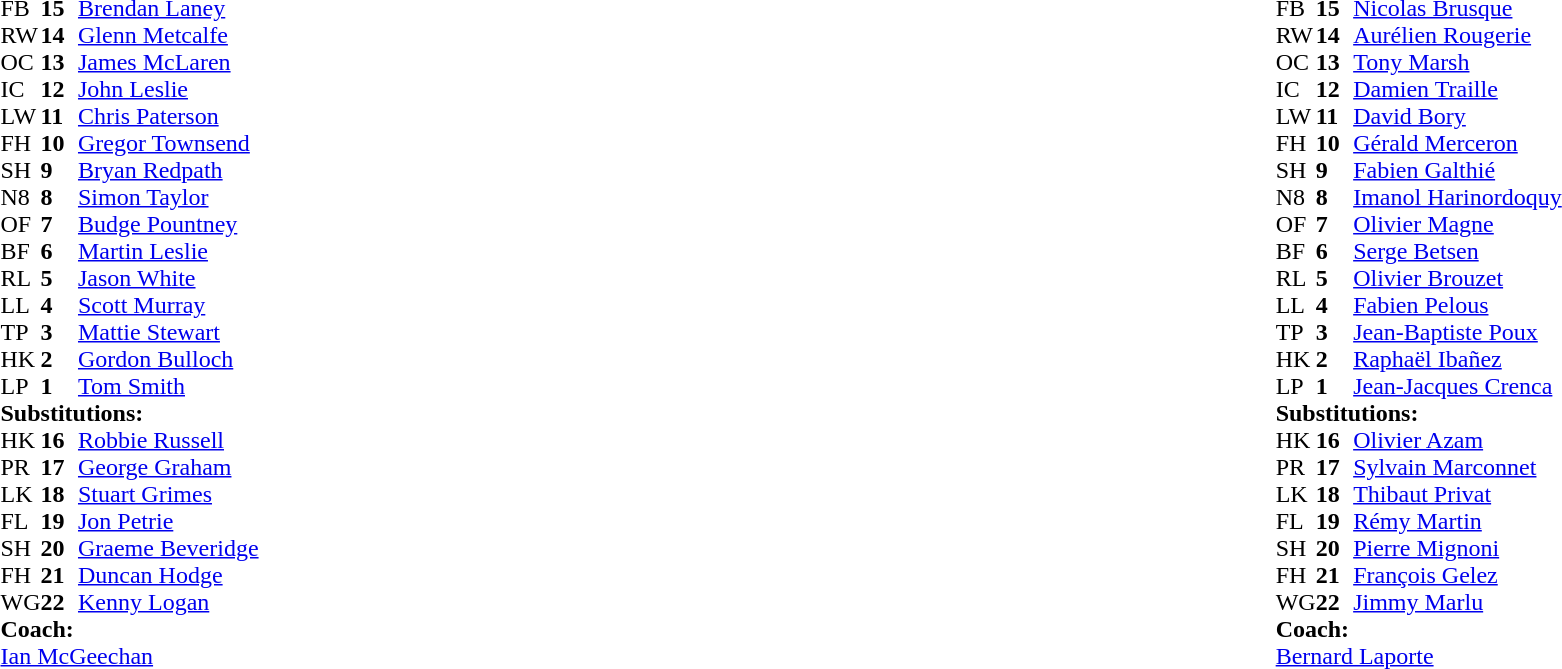<table width="100%">
<tr>
<td style="vertical-align:top" width="50%"><br><table cellspacing="0" cellpadding="0">
<tr>
<th width="25"></th>
<th width="25"></th>
</tr>
<tr>
<td>FB</td>
<td><strong>15</strong></td>
<td><a href='#'>Brendan Laney</a></td>
</tr>
<tr>
<td>RW</td>
<td><strong>14</strong></td>
<td><a href='#'>Glenn Metcalfe</a></td>
</tr>
<tr>
<td>OC</td>
<td><strong>13</strong></td>
<td><a href='#'>James McLaren</a></td>
<td></td>
<td></td>
</tr>
<tr>
<td>IC</td>
<td><strong>12</strong></td>
<td><a href='#'>John Leslie</a></td>
</tr>
<tr>
<td>LW</td>
<td><strong>11</strong></td>
<td><a href='#'>Chris Paterson</a></td>
</tr>
<tr>
<td>FH</td>
<td><strong>10</strong></td>
<td><a href='#'>Gregor Townsend</a></td>
</tr>
<tr>
<td>SH</td>
<td><strong>9</strong></td>
<td><a href='#'>Bryan Redpath</a></td>
</tr>
<tr>
<td>N8</td>
<td><strong>8</strong></td>
<td><a href='#'>Simon Taylor</a></td>
</tr>
<tr>
<td>OF</td>
<td><strong>7</strong></td>
<td><a href='#'>Budge Pountney</a></td>
</tr>
<tr>
<td>BF</td>
<td><strong>6</strong></td>
<td><a href='#'>Martin Leslie</a></td>
<td></td>
<td colspan="2"></td>
</tr>
<tr>
<td>RL</td>
<td><strong>5</strong></td>
<td><a href='#'>Jason White</a></td>
</tr>
<tr>
<td>LL</td>
<td><strong>4</strong></td>
<td><a href='#'>Scott Murray</a></td>
<td></td>
<td></td>
</tr>
<tr>
<td>TP</td>
<td><strong>3</strong></td>
<td><a href='#'>Mattie Stewart</a></td>
<td></td>
<td></td>
</tr>
<tr>
<td>HK</td>
<td><strong>2</strong></td>
<td><a href='#'>Gordon Bulloch</a></td>
<td></td>
<td></td>
</tr>
<tr>
<td>LP</td>
<td><strong>1</strong></td>
<td><a href='#'>Tom Smith</a></td>
</tr>
<tr>
<td colspan="3"><strong>Substitutions:</strong></td>
</tr>
<tr>
<td>HK</td>
<td><strong>16</strong></td>
<td><a href='#'>Robbie Russell</a></td>
<td></td>
<td></td>
</tr>
<tr>
<td>PR</td>
<td><strong>17</strong></td>
<td><a href='#'>George Graham</a></td>
<td></td>
<td></td>
</tr>
<tr>
<td>LK</td>
<td><strong>18</strong></td>
<td><a href='#'>Stuart Grimes</a></td>
<td></td>
<td></td>
</tr>
<tr>
<td>FL</td>
<td><strong>19</strong></td>
<td><a href='#'>Jon Petrie</a></td>
<td></td>
<td></td>
<td></td>
</tr>
<tr>
<td>SH</td>
<td><strong>20</strong></td>
<td><a href='#'>Graeme Beveridge</a></td>
</tr>
<tr>
<td>FH</td>
<td><strong>21</strong></td>
<td><a href='#'>Duncan Hodge</a></td>
</tr>
<tr>
<td>WG</td>
<td><strong>22</strong></td>
<td><a href='#'>Kenny Logan</a></td>
<td></td>
<td></td>
</tr>
<tr>
<td colspan="3"><strong>Coach:</strong></td>
</tr>
<tr>
<td colspan="3"><a href='#'>Ian McGeechan</a></td>
</tr>
</table>
</td>
<td style="vertical-align:top"></td>
<td style="vertical-align:top" width="50%"><br><table cellspacing="0" cellpadding="0" align="center">
<tr>
<th width="25"></th>
<th width="25"></th>
</tr>
<tr>
<td>FB</td>
<td><strong>15</strong></td>
<td><a href='#'>Nicolas Brusque</a></td>
<td></td>
<td></td>
</tr>
<tr>
<td>RW</td>
<td><strong>14</strong></td>
<td><a href='#'>Aurélien Rougerie</a></td>
</tr>
<tr>
<td>OC</td>
<td><strong>13</strong></td>
<td><a href='#'>Tony Marsh</a></td>
</tr>
<tr>
<td>IC</td>
<td><strong>12</strong></td>
<td><a href='#'>Damien Traille</a></td>
</tr>
<tr>
<td>LW</td>
<td><strong>11</strong></td>
<td><a href='#'>David Bory</a></td>
</tr>
<tr>
<td>FH</td>
<td><strong>10</strong></td>
<td><a href='#'>Gérald Merceron</a></td>
</tr>
<tr>
<td>SH</td>
<td><strong>9</strong></td>
<td><a href='#'>Fabien Galthié</a></td>
</tr>
<tr>
<td>N8</td>
<td><strong>8</strong></td>
<td><a href='#'>Imanol Harinordoquy</a></td>
</tr>
<tr>
<td>OF</td>
<td><strong>7</strong></td>
<td><a href='#'>Olivier Magne</a></td>
</tr>
<tr>
<td>BF</td>
<td><strong>6</strong></td>
<td><a href='#'>Serge Betsen</a></td>
<td></td>
<td></td>
</tr>
<tr>
<td>RL</td>
<td><strong>5</strong></td>
<td><a href='#'>Olivier Brouzet</a></td>
</tr>
<tr>
<td>LL</td>
<td><strong>4</strong></td>
<td><a href='#'>Fabien Pelous</a></td>
<td></td>
<td></td>
</tr>
<tr>
<td>TP</td>
<td><strong>3</strong></td>
<td><a href='#'>Jean-Baptiste Poux</a></td>
<td></td>
<td></td>
</tr>
<tr>
<td>HK</td>
<td><strong>2</strong></td>
<td><a href='#'>Raphaël Ibañez</a></td>
</tr>
<tr>
<td>LP</td>
<td><strong>1</strong></td>
<td><a href='#'>Jean-Jacques Crenca</a></td>
</tr>
<tr>
<td colspan="3"><strong>Substitutions:</strong></td>
</tr>
<tr>
<td>HK</td>
<td><strong>16</strong></td>
<td><a href='#'>Olivier Azam</a></td>
</tr>
<tr>
<td>PR</td>
<td><strong>17</strong></td>
<td><a href='#'>Sylvain Marconnet</a></td>
<td></td>
<td></td>
</tr>
<tr>
<td>LK</td>
<td><strong>18</strong></td>
<td><a href='#'>Thibaut Privat</a></td>
<td></td>
<td></td>
</tr>
<tr>
<td>FL</td>
<td><strong>19</strong></td>
<td><a href='#'>Rémy Martin</a></td>
<td></td>
<td></td>
</tr>
<tr>
<td>SH</td>
<td><strong>20</strong></td>
<td><a href='#'>Pierre Mignoni</a></td>
</tr>
<tr>
<td>FH</td>
<td><strong>21</strong></td>
<td><a href='#'>François Gelez</a></td>
</tr>
<tr>
<td>WG</td>
<td><strong>22</strong></td>
<td><a href='#'>Jimmy Marlu</a></td>
<td></td>
<td></td>
</tr>
<tr>
<td colspan="3"><strong>Coach:</strong></td>
</tr>
<tr>
<td colspan="3"><a href='#'>Bernard Laporte</a></td>
</tr>
</table>
</td>
</tr>
</table>
